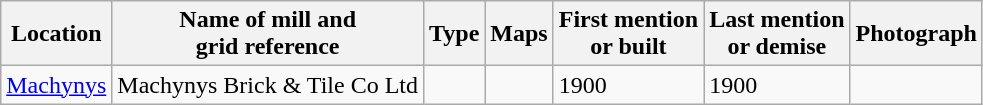<table class="wikitable">
<tr>
<th>Location</th>
<th>Name of mill and<br>grid reference</th>
<th>Type</th>
<th>Maps</th>
<th>First mention<br>or built</th>
<th>Last mention<br> or demise</th>
<th>Photograph</th>
</tr>
<tr>
<td><a href='#'>Machynys</a></td>
<td>Machynys Brick & Tile Co Ltd</td>
<td></td>
<td></td>
<td>1900</td>
<td>1900</td>
<td></td>
</tr>
</table>
